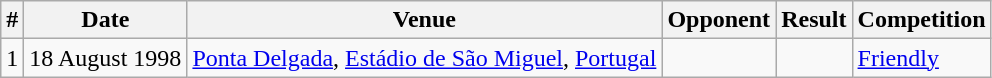<table class="wikitable">
<tr>
<th>#</th>
<th>Date</th>
<th>Venue</th>
<th>Opponent</th>
<th>Result</th>
<th>Competition</th>
</tr>
<tr>
<td>1</td>
<td>18 August 1998</td>
<td><a href='#'>Ponta Delgada</a>, <a href='#'>Estádio de São Miguel</a>, <a href='#'>Portugal</a></td>
<td></td>
<td></td>
<td><a href='#'>Friendly</a></td>
</tr>
</table>
